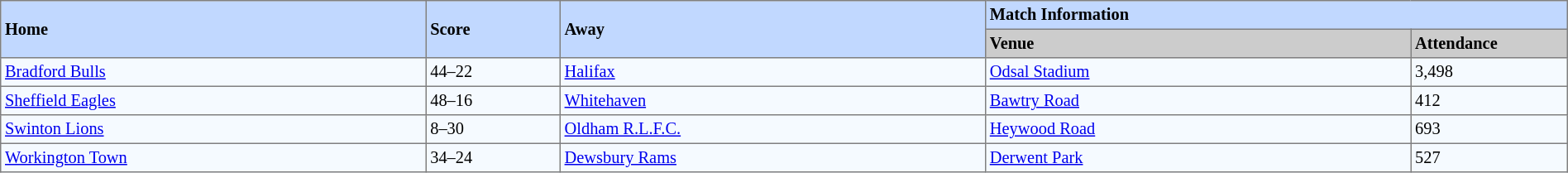<table border=1 style="border-collapse:collapse; font-size:85%; text-align:left;" cellpadding=3 cellspacing=0 width=100%>
<tr bgcolor=#C1D8FF>
<th rowspan=2 width=19%>Home</th>
<th rowspan=2 width=6%>Score</th>
<th rowspan=2 width=19%>Away</th>
<th colspan=6>Match Information</th>
</tr>
<tr bgcolor=#CCCCCC>
<th width=19%>Venue</th>
<th width=7%>Attendance</th>
</tr>
<tr bgcolor=#F5FAFF>
<td align=left> <a href='#'>Bradford Bulls</a></td>
<td>44–22</td>
<td align=left> <a href='#'>Halifax</a></td>
<td><a href='#'>Odsal Stadium</a></td>
<td>3,498</td>
</tr>
<tr bgcolor=#F5FAFF>
<td align=left> <a href='#'>Sheffield Eagles</a></td>
<td>48–16</td>
<td align=left> <a href='#'>Whitehaven</a></td>
<td><a href='#'>Bawtry Road</a></td>
<td>412</td>
</tr>
<tr bgcolor=#F5FAFF>
<td align=left> <a href='#'>Swinton Lions</a></td>
<td>8–30</td>
<td align=left> <a href='#'>Oldham R.L.F.C.</a></td>
<td><a href='#'>Heywood Road</a></td>
<td>693</td>
</tr>
<tr bgcolor=#F5FAFF>
<td align=left> <a href='#'>Workington Town</a></td>
<td>34–24</td>
<td align=left> <a href='#'>Dewsbury Rams</a></td>
<td><a href='#'>Derwent Park</a></td>
<td>527</td>
</tr>
</table>
